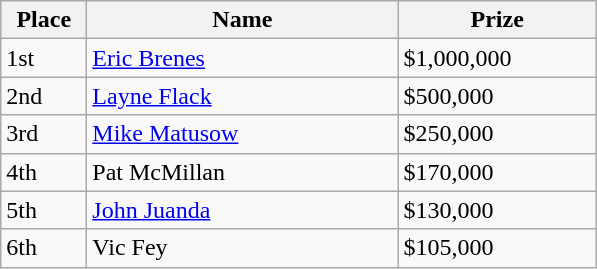<table class="wikitable">
<tr>
<th width="50">Place</th>
<th width="200">Name</th>
<th width="125">Prize</th>
</tr>
<tr>
<td>1st</td>
<td><a href='#'>Eric Brenes</a></td>
<td>$1,000,000</td>
</tr>
<tr>
<td>2nd</td>
<td><a href='#'>Layne Flack</a></td>
<td>$500,000</td>
</tr>
<tr>
<td>3rd</td>
<td><a href='#'>Mike Matusow</a></td>
<td>$250,000</td>
</tr>
<tr>
<td>4th</td>
<td>Pat McMillan</td>
<td>$170,000</td>
</tr>
<tr>
<td>5th</td>
<td><a href='#'>John Juanda</a></td>
<td>$130,000</td>
</tr>
<tr>
<td>6th</td>
<td>Vic Fey</td>
<td>$105,000</td>
</tr>
</table>
